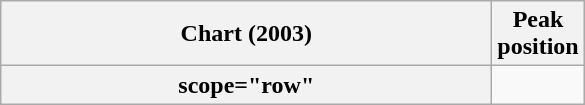<table class="wikitable plainrowheaders" style="text-align:center;">
<tr>
<th scope="col" style="width:20em;">Chart (2003)</th>
<th scope="col">Peak<br>position</th>
</tr>
<tr>
<th>scope="row" </th>
</tr>
</table>
